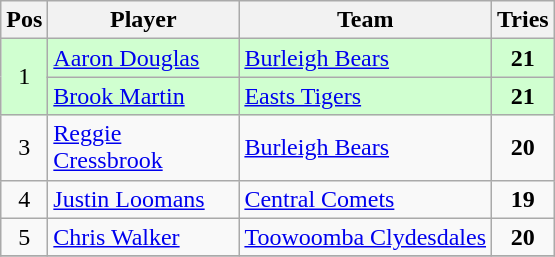<table class="wikitable" style="text-align: center;">
<tr>
<th>Pos</th>
<th width=120>Player</th>
<th>Team</th>
<th>Tries</th>
</tr>
<tr bgcolor="#d0ffd0">
<td rowspan = 2>1</td>
<td align="left"><a href='#'>Aaron Douglas</a></td>
<td align="left"> <a href='#'>Burleigh Bears</a></td>
<td><strong>21</strong></td>
</tr>
<tr bgcolor="#d0ffd0">
<td align="left"><a href='#'>Brook Martin</a></td>
<td align="left"> <a href='#'>Easts Tigers</a></td>
<td><strong>21</strong></td>
</tr>
<tr>
<td rowspan = 1>3</td>
<td align="left"><a href='#'>Reggie Cressbrook</a></td>
<td align="left"> <a href='#'>Burleigh Bears</a></td>
<td><strong>20</strong></td>
</tr>
<tr>
<td rowspan = 1>4</td>
<td align="left"><a href='#'>Justin Loomans</a></td>
<td align="left"> <a href='#'>Central Comets</a></td>
<td><strong>19</strong></td>
</tr>
<tr>
<td rowspan = 1>5</td>
<td align="left"><a href='#'>Chris Walker</a></td>
<td align="left"> <a href='#'>Toowoomba Clydesdales</a></td>
<td><strong>20</strong></td>
</tr>
<tr>
</tr>
</table>
